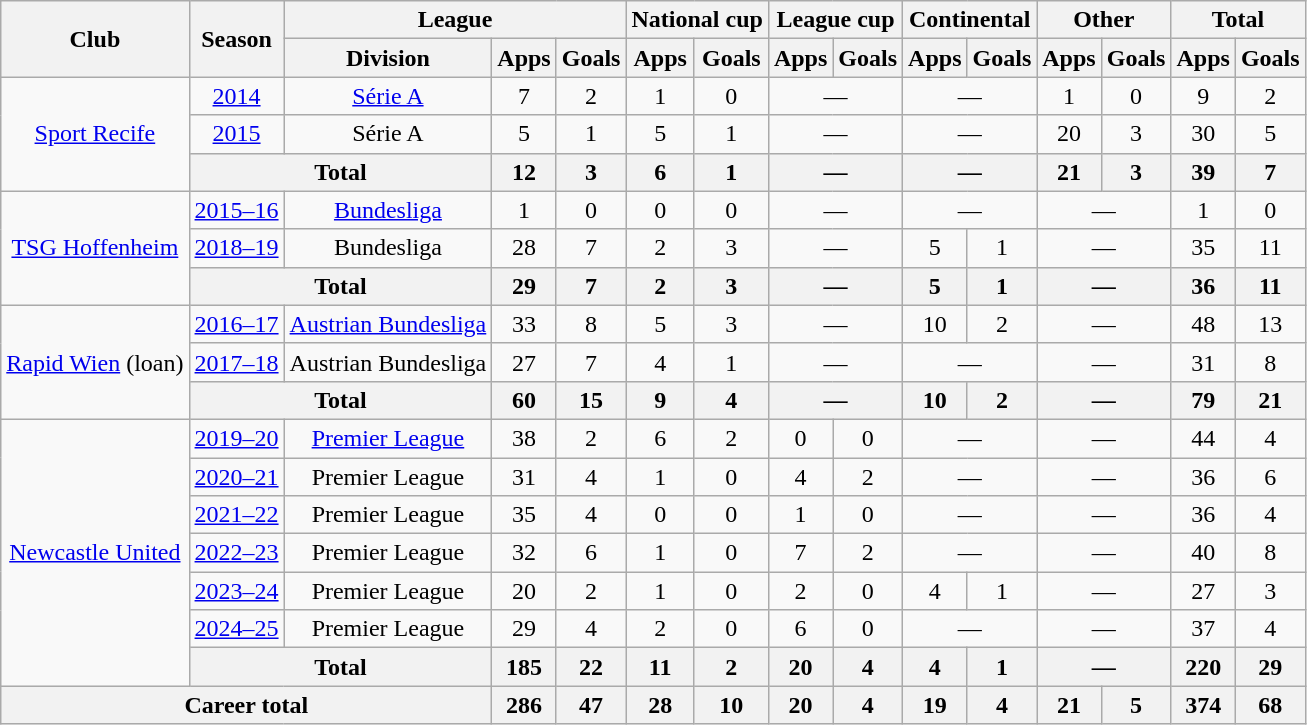<table class="wikitable" style="text-align: center;">
<tr>
<th rowspan="2">Club</th>
<th rowspan="2">Season</th>
<th colspan="3">League</th>
<th colspan="2">National cup</th>
<th colspan="2">League cup</th>
<th colspan="2">Continental</th>
<th colspan="2">Other</th>
<th colspan="2">Total</th>
</tr>
<tr>
<th>Division</th>
<th>Apps</th>
<th>Goals</th>
<th>Apps</th>
<th>Goals</th>
<th>Apps</th>
<th>Goals</th>
<th>Apps</th>
<th>Goals</th>
<th>Apps</th>
<th>Goals</th>
<th>Apps</th>
<th>Goals</th>
</tr>
<tr>
<td rowspan="3"><a href='#'>Sport Recife</a></td>
<td><a href='#'>2014</a></td>
<td><a href='#'>Série A</a></td>
<td>7</td>
<td>2</td>
<td>1</td>
<td>0</td>
<td colspan="2">—</td>
<td colspan="2">—</td>
<td>1</td>
<td>0</td>
<td>9</td>
<td>2</td>
</tr>
<tr>
<td><a href='#'>2015</a></td>
<td>Série A</td>
<td>5</td>
<td>1</td>
<td>5</td>
<td>1</td>
<td colspan="2">—</td>
<td colspan="2">—</td>
<td>20</td>
<td>3</td>
<td>30</td>
<td>5</td>
</tr>
<tr>
<th colspan="2">Total</th>
<th>12</th>
<th>3</th>
<th>6</th>
<th>1</th>
<th colspan="2">—</th>
<th colspan="2">—</th>
<th>21</th>
<th>3</th>
<th>39</th>
<th>7</th>
</tr>
<tr>
<td rowspan="3"><a href='#'>TSG Hoffenheim</a></td>
<td><a href='#'>2015–16</a></td>
<td><a href='#'>Bundesliga</a></td>
<td>1</td>
<td>0</td>
<td>0</td>
<td>0</td>
<td colspan="2">—</td>
<td colspan="2">—</td>
<td colspan="2">—</td>
<td>1</td>
<td>0</td>
</tr>
<tr>
<td><a href='#'>2018–19</a></td>
<td>Bundesliga</td>
<td>28</td>
<td>7</td>
<td>2</td>
<td>3</td>
<td colspan="2">—</td>
<td>5</td>
<td>1</td>
<td colspan="2">—</td>
<td>35</td>
<td>11</td>
</tr>
<tr>
<th colspan="2">Total</th>
<th>29</th>
<th>7</th>
<th>2</th>
<th>3</th>
<th colspan="2">—</th>
<th>5</th>
<th>1</th>
<th colspan="2">—</th>
<th>36</th>
<th>11</th>
</tr>
<tr>
<td rowspan="3"><a href='#'>Rapid Wien</a> (loan)</td>
<td><a href='#'>2016–17</a></td>
<td><a href='#'>Austrian Bundesliga</a></td>
<td>33</td>
<td>8</td>
<td>5</td>
<td>3</td>
<td colspan="2">—</td>
<td>10</td>
<td>2</td>
<td colspan="2">—</td>
<td>48</td>
<td>13</td>
</tr>
<tr>
<td><a href='#'>2017–18</a></td>
<td>Austrian Bundesliga</td>
<td>27</td>
<td>7</td>
<td>4</td>
<td>1</td>
<td colspan="2">—</td>
<td colspan="2">—</td>
<td colspan="2">—</td>
<td>31</td>
<td>8</td>
</tr>
<tr>
<th colspan="2">Total</th>
<th>60</th>
<th>15</th>
<th>9</th>
<th>4</th>
<th colspan="2">—</th>
<th>10</th>
<th>2</th>
<th colspan="2">—</th>
<th>79</th>
<th>21</th>
</tr>
<tr>
<td rowspan="7"><a href='#'>Newcastle United</a></td>
<td><a href='#'>2019–20</a></td>
<td><a href='#'>Premier League</a></td>
<td>38</td>
<td>2</td>
<td>6</td>
<td>2</td>
<td>0</td>
<td>0</td>
<td colspan="2">—</td>
<td colspan="2">—</td>
<td>44</td>
<td>4</td>
</tr>
<tr>
<td><a href='#'>2020–21</a></td>
<td>Premier League</td>
<td>31</td>
<td>4</td>
<td>1</td>
<td>0</td>
<td>4</td>
<td>2</td>
<td colspan="2">—</td>
<td colspan="2">—</td>
<td>36</td>
<td>6</td>
</tr>
<tr>
<td><a href='#'>2021–22</a></td>
<td>Premier League</td>
<td>35</td>
<td>4</td>
<td>0</td>
<td>0</td>
<td>1</td>
<td>0</td>
<td colspan="2">—</td>
<td colspan="2">—</td>
<td>36</td>
<td>4</td>
</tr>
<tr>
<td><a href='#'>2022–23</a></td>
<td>Premier League</td>
<td>32</td>
<td>6</td>
<td>1</td>
<td>0</td>
<td>7</td>
<td>2</td>
<td colspan="2">—</td>
<td colspan="2">—</td>
<td>40</td>
<td>8</td>
</tr>
<tr>
<td><a href='#'>2023–24</a></td>
<td>Premier League</td>
<td>20</td>
<td>2</td>
<td>1</td>
<td>0</td>
<td>2</td>
<td>0</td>
<td>4</td>
<td>1</td>
<td colspan="2">—</td>
<td>27</td>
<td>3</td>
</tr>
<tr>
<td><a href='#'>2024–25</a></td>
<td>Premier League</td>
<td>29</td>
<td>4</td>
<td>2</td>
<td>0</td>
<td>6</td>
<td>0</td>
<td colspan="2">—</td>
<td colspan="2">—</td>
<td>37</td>
<td>4</td>
</tr>
<tr>
<th colspan="2">Total</th>
<th>185</th>
<th>22</th>
<th>11</th>
<th>2</th>
<th>20</th>
<th>4</th>
<th>4</th>
<th>1</th>
<th colspan="2">—</th>
<th>220</th>
<th>29</th>
</tr>
<tr>
<th colspan="3">Career total</th>
<th>286</th>
<th>47</th>
<th>28</th>
<th>10</th>
<th>20</th>
<th>4</th>
<th>19</th>
<th>4</th>
<th>21</th>
<th>5</th>
<th>374</th>
<th>68</th>
</tr>
</table>
